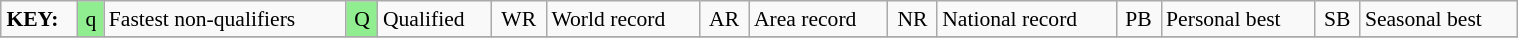<table class="wikitable" style="margin:0.5em auto; font-size:90%;position:relative;" width=80%>
<tr>
<td><strong>KEY:</strong></td>
<td bgcolor=lightgreen align=center>q</td>
<td>Fastest non-qualifiers</td>
<td bgcolor=lightgreen align=center>Q</td>
<td>Qualified</td>
<td align=center>WR</td>
<td>World record</td>
<td align=center>AR</td>
<td>Area record</td>
<td align=center>NR</td>
<td>National record</td>
<td align=center>PB</td>
<td>Personal best</td>
<td align=center>SB</td>
<td>Seasonal best</td>
</tr>
<tr>
</tr>
</table>
